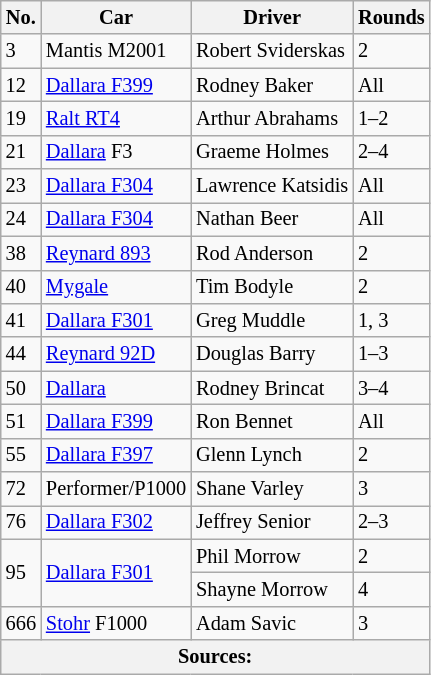<table class="wikitable" style="font-size:85%">
<tr>
<th>No.</th>
<th>Car</th>
<th>Driver</th>
<th>Rounds</th>
</tr>
<tr>
<td>3</td>
<td>Mantis M2001</td>
<td>Robert Sviderskas</td>
<td>2</td>
</tr>
<tr>
<td>12</td>
<td><a href='#'>Dallara F399</a></td>
<td>Rodney Baker</td>
<td>All</td>
</tr>
<tr>
<td>19</td>
<td><a href='#'>Ralt RT4</a></td>
<td>Arthur Abrahams</td>
<td>1–2</td>
</tr>
<tr>
<td>21</td>
<td><a href='#'>Dallara</a> F3</td>
<td>Graeme Holmes</td>
<td>2–4</td>
</tr>
<tr>
<td>23</td>
<td><a href='#'>Dallara F304</a></td>
<td>Lawrence Katsidis</td>
<td>All</td>
</tr>
<tr>
<td>24</td>
<td><a href='#'>Dallara F304</a></td>
<td>Nathan Beer</td>
<td>All</td>
</tr>
<tr>
<td>38</td>
<td><a href='#'>Reynard 893</a></td>
<td>Rod Anderson</td>
<td>2</td>
</tr>
<tr>
<td>40</td>
<td><a href='#'>Mygale</a></td>
<td>Tim Bodyle</td>
<td>2</td>
</tr>
<tr>
<td>41</td>
<td><a href='#'>Dallara F301</a></td>
<td>Greg Muddle</td>
<td>1, 3</td>
</tr>
<tr>
<td>44</td>
<td><a href='#'>Reynard 92D</a></td>
<td>Douglas Barry</td>
<td>1–3</td>
</tr>
<tr>
<td>50</td>
<td><a href='#'>Dallara</a></td>
<td>Rodney Brincat</td>
<td>3–4</td>
</tr>
<tr>
<td>51</td>
<td><a href='#'>Dallara F399</a></td>
<td>Ron Bennet</td>
<td>All</td>
</tr>
<tr>
<td>55</td>
<td><a href='#'>Dallara F397</a></td>
<td>Glenn Lynch</td>
<td>2</td>
</tr>
<tr>
<td>72</td>
<td>Performer/P1000</td>
<td>Shane Varley</td>
<td>3</td>
</tr>
<tr>
<td>76</td>
<td><a href='#'>Dallara F302</a></td>
<td>Jeffrey Senior</td>
<td>2–3</td>
</tr>
<tr>
<td rowspan="2">95</td>
<td rowspan="2"><a href='#'>Dallara F301</a></td>
<td>Phil Morrow</td>
<td>2</td>
</tr>
<tr>
<td>Shayne Morrow</td>
<td>4</td>
</tr>
<tr>
<td>666</td>
<td><a href='#'>Stohr</a> F1000</td>
<td>Adam Savic</td>
<td>3</td>
</tr>
<tr>
<th colspan="4">Sources:</th>
</tr>
</table>
